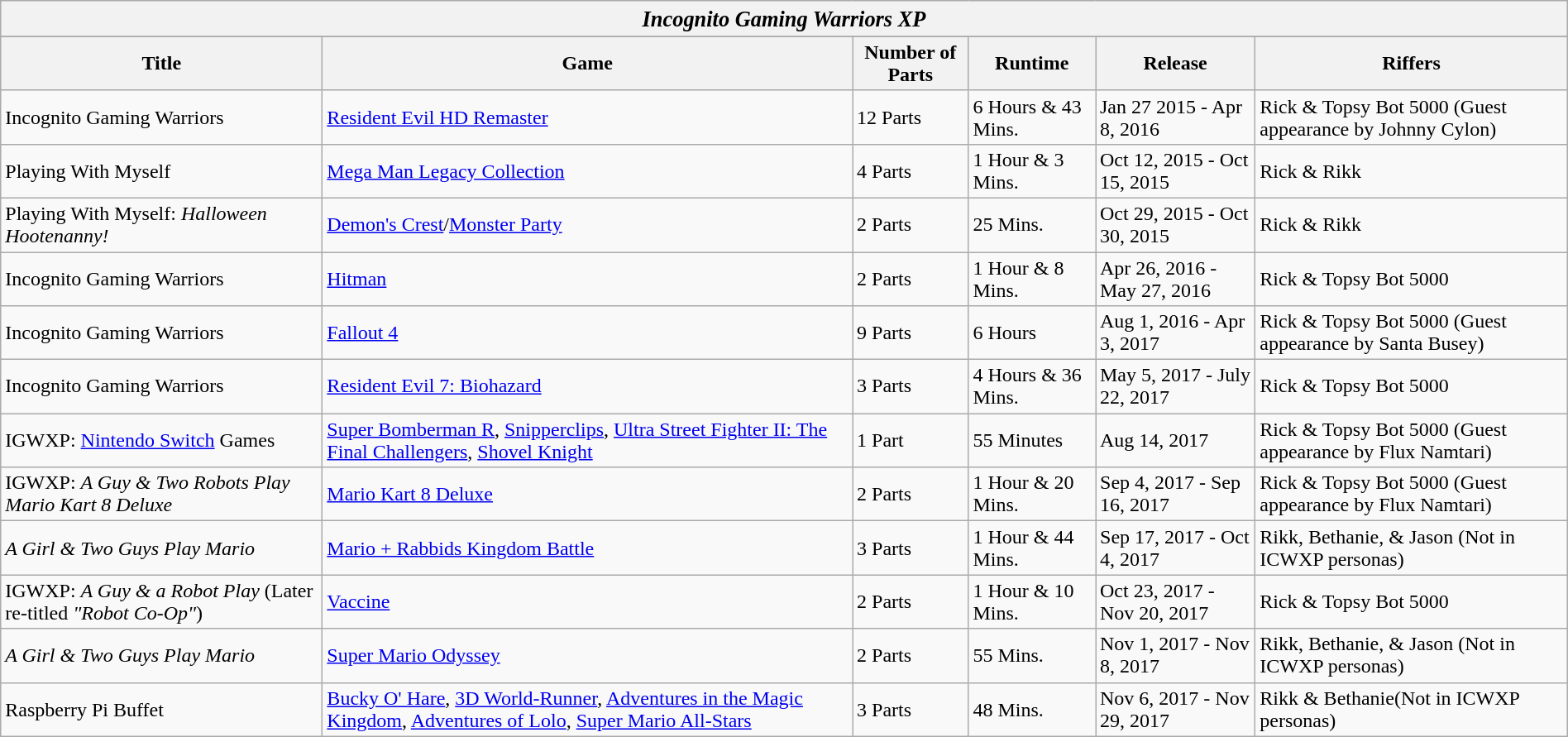<table class="wikitable" style="width:100%">
<tr style="text-align:center;">
<th colspan="16" style="font-size:110%;"><em>Incognito Gaming Warriors XP</em></th>
</tr>
<tr style="text-align:center; background:#9F2929">
</tr>
<tr>
<th>Title</th>
<th>Game</th>
<th>Number of Parts</th>
<th>Runtime</th>
<th>Release</th>
<th>Riffers</th>
</tr>
<tr>
<td>Incognito Gaming Warriors</td>
<td><a href='#'>Resident Evil HD Remaster</a></td>
<td>12 Parts</td>
<td>6 Hours & 43 Mins.</td>
<td>Jan 27 2015 - Apr 8, 2016</td>
<td>Rick & Topsy Bot 5000 (Guest appearance by Johnny Cylon)</td>
</tr>
<tr>
<td>Playing With Myself</td>
<td><a href='#'>Mega Man Legacy Collection</a></td>
<td>4 Parts</td>
<td>1 Hour & 3 Mins.</td>
<td>Oct 12, 2015 - Oct 15, 2015</td>
<td>Rick & Rikk</td>
</tr>
<tr>
<td>Playing With Myself: <em>Halloween Hootenanny!</em></td>
<td><a href='#'>Demon's Crest</a>/<a href='#'>Monster Party</a></td>
<td>2 Parts</td>
<td>25 Mins.</td>
<td>Oct 29, 2015 - Oct 30, 2015</td>
<td>Rick & Rikk</td>
</tr>
<tr>
<td>Incognito Gaming Warriors</td>
<td><a href='#'>Hitman</a></td>
<td>2 Parts</td>
<td>1 Hour & 8 Mins.</td>
<td>Apr 26, 2016 - May 27, 2016</td>
<td>Rick & Topsy Bot 5000</td>
</tr>
<tr>
<td>Incognito Gaming Warriors</td>
<td><a href='#'>Fallout 4</a></td>
<td>9 Parts</td>
<td>6 Hours</td>
<td>Aug 1, 2016 - Apr 3, 2017</td>
<td>Rick & Topsy Bot 5000 (Guest appearance by Santa Busey)</td>
</tr>
<tr>
<td>Incognito Gaming Warriors</td>
<td><a href='#'>Resident Evil 7: Biohazard</a></td>
<td>3 Parts</td>
<td>4 Hours & 36 Mins.</td>
<td>May 5, 2017 - July 22, 2017</td>
<td>Rick & Topsy Bot 5000</td>
</tr>
<tr>
<td>IGWXP: <a href='#'>Nintendo Switch</a> Games</td>
<td><a href='#'>Super Bomberman R</a>, <a href='#'>Snipperclips</a>, <a href='#'>Ultra Street Fighter II: The Final Challengers</a>, <a href='#'>Shovel Knight</a></td>
<td>1 Part</td>
<td>55 Minutes</td>
<td>Aug 14, 2017</td>
<td>Rick & Topsy Bot 5000 (Guest appearance by Flux Namtari)</td>
</tr>
<tr>
<td>IGWXP: <em>A Guy & Two Robots Play Mario Kart 8 Deluxe</em></td>
<td><a href='#'>Mario Kart 8 Deluxe</a></td>
<td>2 Parts</td>
<td>1 Hour & 20 Mins.</td>
<td>Sep 4, 2017 - Sep 16, 2017</td>
<td>Rick & Topsy Bot 5000 (Guest appearance by Flux Namtari)</td>
</tr>
<tr>
<td><em>A Girl & Two Guys Play Mario</em></td>
<td><a href='#'>Mario + Rabbids Kingdom Battle</a></td>
<td>3 Parts</td>
<td>1 Hour & 44 Mins.</td>
<td>Sep 17, 2017 - Oct 4, 2017</td>
<td>Rikk, Bethanie, & Jason (Not in ICWXP personas)</td>
</tr>
<tr>
<td>IGWXP: <em>A Guy & a Robot Play</em> (Later re-titled <em>"Robot Co-Op"</em>)</td>
<td><a href='#'>Vaccine</a></td>
<td>2 Parts</td>
<td>1 Hour & 10 Mins.</td>
<td>Oct 23, 2017 - Nov 20, 2017</td>
<td>Rick & Topsy Bot 5000</td>
</tr>
<tr>
<td><em>A Girl & Two Guys Play Mario</em></td>
<td><a href='#'>Super Mario Odyssey</a></td>
<td>2 Parts</td>
<td>55 Mins.</td>
<td>Nov 1, 2017 - Nov 8, 2017</td>
<td>Rikk, Bethanie, & Jason (Not in ICWXP personas)</td>
</tr>
<tr>
<td>Raspberry Pi Buffet</td>
<td><a href='#'>Bucky O' Hare</a>, <a href='#'>3D World-Runner</a>, <a href='#'>Adventures in the Magic Kingdom</a>, <a href='#'>Adventures of Lolo</a>, <a href='#'>Super Mario All-Stars</a></td>
<td>3 Parts</td>
<td>48 Mins.</td>
<td>Nov 6, 2017 - Nov 29, 2017</td>
<td>Rikk & Bethanie(Not in ICWXP personas)</td>
</tr>
</table>
